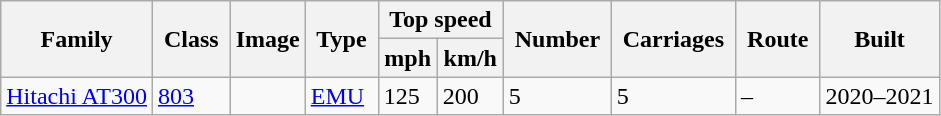<table class="wikitable" border="1">
<tr style="background:#f9f9f9;">
<th rowspan="2"> Family </th>
<th rowspan="2"> Class </th>
<th rowspan="2">Image</th>
<th rowspan="2"> Type </th>
<th colspan="2"> Top speed </th>
<th rowspan="2"> Number </th>
<th rowspan="2"> Carriages </th>
<th rowspan="2"> Route </th>
<th rowspan="2"> Built </th>
</tr>
<tr style="background:#f9f9f;">
<th>mph</th>
<th>km/h</th>
</tr>
<tr>
<td><a href='#'>Hitachi AT300</a></td>
<td><a href='#'>803</a></td>
<td></td>
<td><a href='#'>EMU</a></td>
<td>125</td>
<td>200</td>
<td>5</td>
<td>5</td>
<td> – </td>
<td>2020–2021</td>
</tr>
</table>
